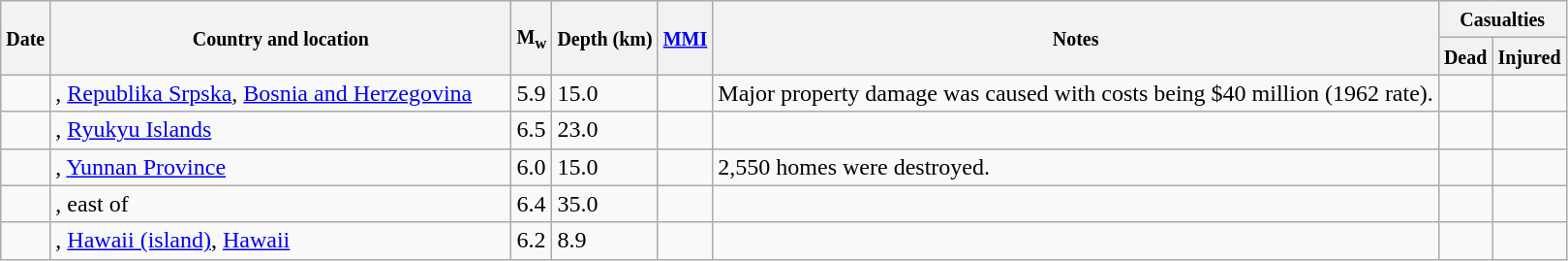<table class="wikitable sortable sort-under" style="border:1px black; margin-left:1em;">
<tr>
<th rowspan="2"><small>Date</small></th>
<th rowspan="2" style="width: 310px"><small>Country and location</small></th>
<th rowspan="2"><small>M<sub>w</sub></small></th>
<th rowspan="2"><small>Depth (km)</small></th>
<th rowspan="2"><small><a href='#'>MMI</a></small></th>
<th rowspan="2" class="unsortable"><small>Notes</small></th>
<th colspan="2"><small>Casualties</small></th>
</tr>
<tr>
<th><small>Dead</small></th>
<th><small>Injured</small></th>
</tr>
<tr>
<td></td>
<td>, <a href='#'>Republika Srpska</a>, <a href='#'>Bosnia and Herzegovina</a></td>
<td>5.9</td>
<td>15.0</td>
<td></td>
<td>Major property damage was caused with costs being $40 million (1962 rate).</td>
<td></td>
<td></td>
</tr>
<tr>
<td></td>
<td>, <a href='#'>Ryukyu Islands</a></td>
<td>6.5</td>
<td>23.0</td>
<td></td>
<td></td>
<td></td>
<td></td>
</tr>
<tr>
<td></td>
<td>, <a href='#'>Yunnan Province</a></td>
<td>6.0</td>
<td>15.0</td>
<td></td>
<td>2,550 homes were destroyed.</td>
<td></td>
<td></td>
</tr>
<tr>
<td></td>
<td>, east of</td>
<td>6.4</td>
<td>35.0</td>
<td></td>
<td></td>
<td></td>
<td></td>
</tr>
<tr>
<td></td>
<td>, <a href='#'>Hawaii (island)</a>, <a href='#'>Hawaii</a></td>
<td>6.2</td>
<td>8.9</td>
<td></td>
<td></td>
<td></td>
<td></td>
</tr>
</table>
